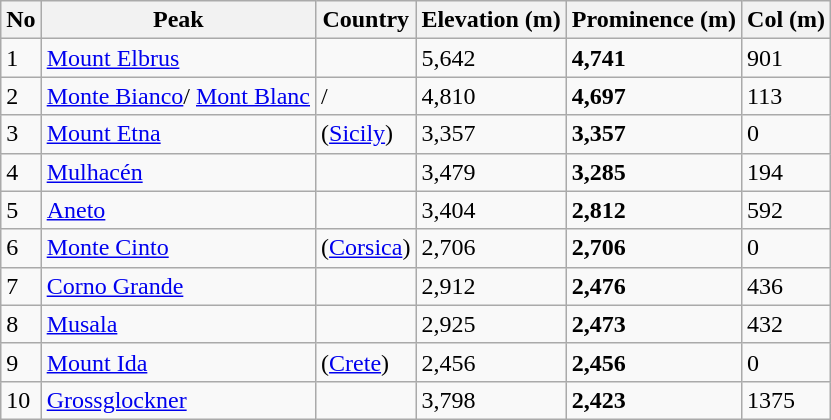<table class="wikitable sortable">
<tr>
<th>No</th>
<th>Peak</th>
<th>Country</th>
<th>Elevation (m)</th>
<th>Prominence (m)</th>
<th>Col (m)</th>
</tr>
<tr>
<td>1</td>
<td><a href='#'>Mount Elbrus</a></td>
<td></td>
<td>5,642</td>
<td><strong>4,741</strong></td>
<td>901</td>
</tr>
<tr>
<td>2</td>
<td><a href='#'>Monte Bianco</a>/ <a href='#'>Mont Blanc</a></td>
<td>/ </td>
<td>4,810</td>
<td><strong>4,697</strong></td>
<td>113</td>
</tr>
<tr>
<td>3</td>
<td><a href='#'>Mount Etna</a></td>
<td> (<a href='#'>Sicily</a>)</td>
<td>3,357</td>
<td><strong>3,357</strong></td>
<td>0</td>
</tr>
<tr>
<td>4</td>
<td><a href='#'>Mulhacén</a></td>
<td></td>
<td>3,479</td>
<td><strong>3,285</strong></td>
<td>194</td>
</tr>
<tr>
<td>5</td>
<td><a href='#'>Aneto</a></td>
<td></td>
<td>3,404</td>
<td><strong>2,812</strong></td>
<td>592</td>
</tr>
<tr>
<td>6</td>
<td><a href='#'>Monte Cinto</a></td>
<td> (<a href='#'>Corsica</a>)</td>
<td>2,706</td>
<td><strong>2,706</strong></td>
<td>0</td>
</tr>
<tr>
<td>7</td>
<td><a href='#'>Corno Grande</a></td>
<td></td>
<td>2,912</td>
<td><strong>2,476</strong></td>
<td>436</td>
</tr>
<tr>
<td>8</td>
<td><a href='#'>Musala</a></td>
<td></td>
<td>2,925</td>
<td><strong>2,473</strong></td>
<td>432</td>
</tr>
<tr>
<td>9</td>
<td><a href='#'>Mount Ida</a></td>
<td> (<a href='#'>Crete</a>)</td>
<td>2,456</td>
<td><strong>2,456</strong></td>
<td>0</td>
</tr>
<tr>
<td>10</td>
<td><a href='#'>Grossglockner</a></td>
<td></td>
<td>3,798</td>
<td><strong>2,423</strong></td>
<td>1375</td>
</tr>
</table>
